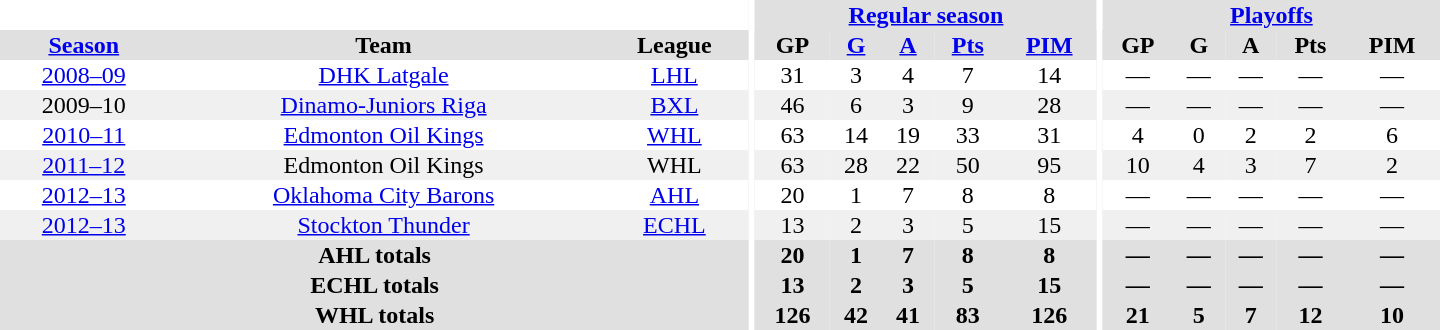<table border="0" cellpadding="1" cellspacing="0" style="text-align:center; width:60em">
<tr bgcolor="#e0e0e0">
<th colspan="3" bgcolor="#ffffff"></th>
<th rowspan="99" bgcolor="#ffffff"></th>
<th colspan="5"><a href='#'>Regular season</a></th>
<th rowspan="99" bgcolor="#ffffff"></th>
<th colspan="5"><a href='#'>Playoffs</a></th>
</tr>
<tr bgcolor="#e0e0e0">
<th><a href='#'>Season</a></th>
<th>Team</th>
<th>League</th>
<th>GP</th>
<th><a href='#'>G</a></th>
<th><a href='#'>A</a></th>
<th><a href='#'>Pts</a></th>
<th><a href='#'>PIM</a></th>
<th>GP</th>
<th>G</th>
<th>A</th>
<th>Pts</th>
<th>PIM</th>
</tr>
<tr>
<td><a href='#'>2008–09</a></td>
<td><a href='#'>DHK Latgale</a></td>
<td><a href='#'>LHL</a></td>
<td>31</td>
<td>3</td>
<td>4</td>
<td>7</td>
<td>14</td>
<td>—</td>
<td>—</td>
<td>—</td>
<td>—</td>
<td>—</td>
</tr>
<tr style="text-align:center; background:#f0f0f0;">
<td>2009–10</td>
<td><a href='#'>Dinamo-Juniors Riga</a></td>
<td><a href='#'>BXL</a></td>
<td>46</td>
<td>6</td>
<td>3</td>
<td>9</td>
<td>28</td>
<td>—</td>
<td>—</td>
<td>—</td>
<td>—</td>
<td>—</td>
</tr>
<tr>
<td><a href='#'>2010–11</a></td>
<td><a href='#'>Edmonton Oil Kings</a></td>
<td><a href='#'>WHL</a></td>
<td>63</td>
<td>14</td>
<td>19</td>
<td>33</td>
<td>31</td>
<td>4</td>
<td>0</td>
<td>2</td>
<td>2</td>
<td>6</td>
</tr>
<tr style="text-align:center; background:#f0f0f0;">
<td><a href='#'>2011–12</a></td>
<td>Edmonton Oil Kings</td>
<td>WHL</td>
<td>63</td>
<td>28</td>
<td>22</td>
<td>50</td>
<td>95</td>
<td>10</td>
<td>4</td>
<td>3</td>
<td>7</td>
<td>2</td>
</tr>
<tr>
<td><a href='#'>2012–13</a></td>
<td><a href='#'>Oklahoma City Barons</a></td>
<td><a href='#'>AHL</a></td>
<td>20</td>
<td>1</td>
<td>7</td>
<td>8</td>
<td>8</td>
<td>—</td>
<td>—</td>
<td>—</td>
<td>—</td>
<td>—</td>
</tr>
<tr style="text-align:center; background:#f0f0f0;">
<td><a href='#'>2012–13</a></td>
<td><a href='#'>Stockton Thunder</a></td>
<td><a href='#'>ECHL</a></td>
<td>13</td>
<td>2</td>
<td>3</td>
<td>5</td>
<td>15</td>
<td>—</td>
<td>—</td>
<td>—</td>
<td>—</td>
<td>—</td>
</tr>
<tr bgcolor="#e0e0e0">
<th colspan="3">AHL totals</th>
<th>20</th>
<th>1</th>
<th>7</th>
<th>8</th>
<th>8</th>
<th>—</th>
<th>—</th>
<th>—</th>
<th>—</th>
<th>—</th>
</tr>
<tr bgcolor="#e0e0e0">
<th colspan="3">ECHL totals</th>
<th>13</th>
<th>2</th>
<th>3</th>
<th>5</th>
<th>15</th>
<th>—</th>
<th>—</th>
<th>—</th>
<th>—</th>
<th>—</th>
</tr>
<tr bgcolor="#e0e0e0">
<th colspan="3">WHL totals</th>
<th>126</th>
<th>42</th>
<th>41</th>
<th>83</th>
<th>126</th>
<th>21</th>
<th>5</th>
<th>7</th>
<th>12</th>
<th>10</th>
</tr>
</table>
